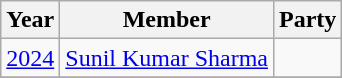<table class="wikitable sortable">
<tr>
<th>Year</th>
<th>Member</th>
<th colspan=2>Party</th>
</tr>
<tr>
<td><a href='#'>2024</a></td>
<td><a href='#'>Sunil Kumar Sharma</a></td>
<td></td>
</tr>
<tr>
</tr>
</table>
